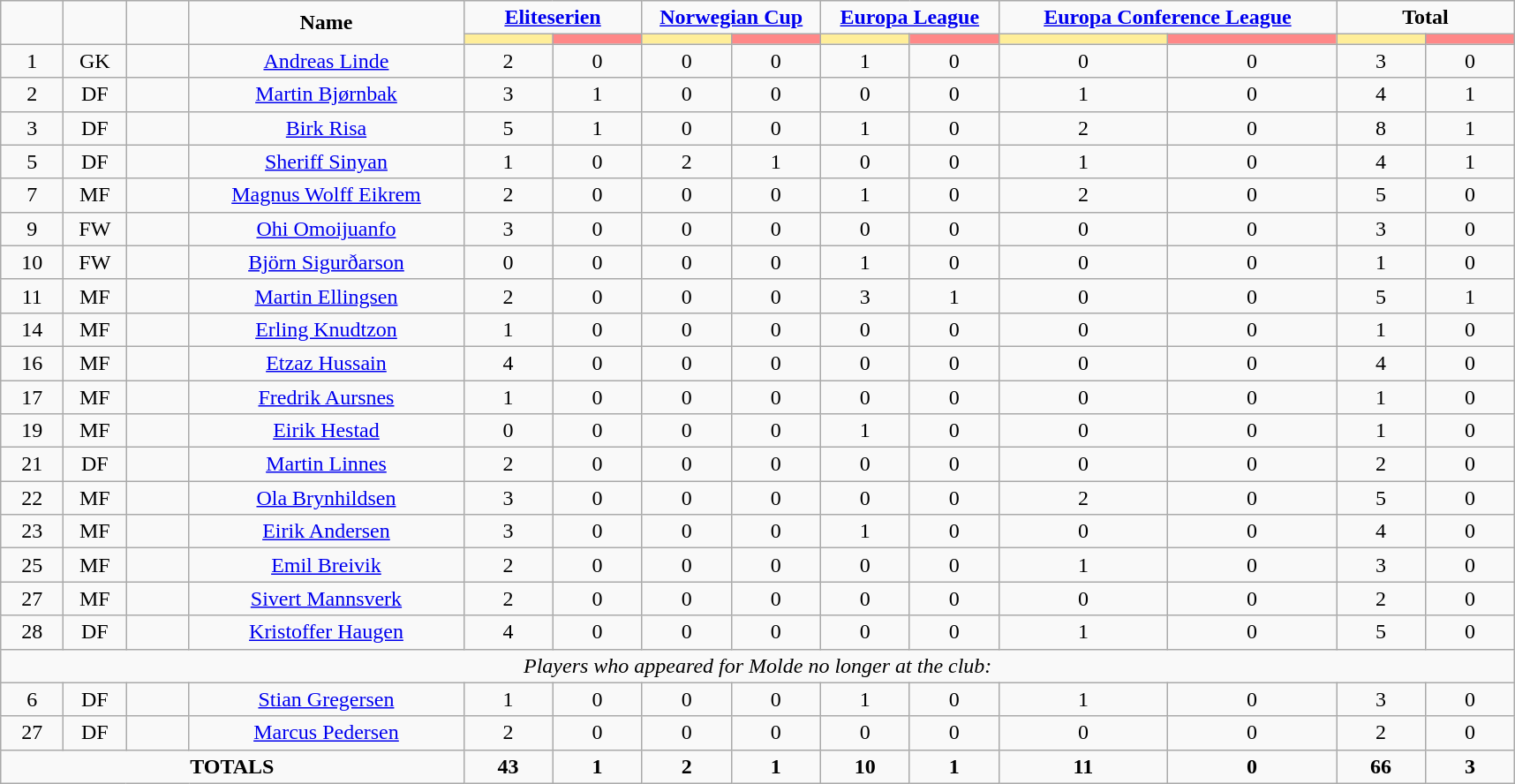<table class="wikitable" style="font-size: 100%; text-align: center;">
<tr>
<td rowspan="2" width=40 align="center"><strong></strong></td>
<td rowspan="2" width=40 align="center"><strong></strong></td>
<td rowspan="2" width=40 align="center"><strong></strong></td>
<td rowspan="2" width=200 align="center"><strong>Name</strong></td>
<td colspan="2" align="center"><strong><a href='#'>Eliteserien</a></strong></td>
<td colspan="2" align="center"><strong><a href='#'>Norwegian Cup</a></strong></td>
<td colspan="2" align="center"><strong><a href='#'>Europa League</a></strong></td>
<td colspan="2" align="center"><strong><a href='#'>Europa Conference League</a></strong></td>
<td colspan="2" align="center"><strong>Total</strong></td>
</tr>
<tr>
<th width=60 style="background: #FFEE99"></th>
<th width=60 style="background: #FF8888"></th>
<th width=60 style="background: #FFEE99"></th>
<th width=60 style="background: #FF8888"></th>
<th width=60 style="background: #FFEE99"></th>
<th width=60 style="background: #FF8888"></th>
<th width=120 style="background: #FFEE99"></th>
<th width=120 style="background: #FF8888"></th>
<th width=60 style="background: #FFEE99"></th>
<th width=60 style="background: #FF8888"></th>
</tr>
<tr>
<td>1</td>
<td>GK</td>
<td></td>
<td><a href='#'>Andreas Linde</a></td>
<td>2</td>
<td>0</td>
<td>0</td>
<td>0</td>
<td>1</td>
<td>0</td>
<td>0</td>
<td>0</td>
<td>3</td>
<td>0</td>
</tr>
<tr>
<td>2</td>
<td>DF</td>
<td></td>
<td><a href='#'>Martin Bjørnbak</a></td>
<td>3</td>
<td>1</td>
<td>0</td>
<td>0</td>
<td>0</td>
<td>0</td>
<td>1</td>
<td>0</td>
<td>4</td>
<td>1</td>
</tr>
<tr>
<td>3</td>
<td>DF</td>
<td></td>
<td><a href='#'>Birk Risa</a></td>
<td>5</td>
<td>1</td>
<td>0</td>
<td>0</td>
<td>1</td>
<td>0</td>
<td>2</td>
<td>0</td>
<td>8</td>
<td>1</td>
</tr>
<tr>
<td>5</td>
<td>DF</td>
<td></td>
<td><a href='#'>Sheriff Sinyan</a></td>
<td>1</td>
<td>0</td>
<td>2</td>
<td>1</td>
<td>0</td>
<td>0</td>
<td>1</td>
<td>0</td>
<td>4</td>
<td>1</td>
</tr>
<tr>
<td>7</td>
<td>MF</td>
<td></td>
<td><a href='#'>Magnus Wolff Eikrem</a></td>
<td>2</td>
<td>0</td>
<td>0</td>
<td>0</td>
<td>1</td>
<td>0</td>
<td>2</td>
<td>0</td>
<td>5</td>
<td>0</td>
</tr>
<tr>
<td>9</td>
<td>FW</td>
<td></td>
<td><a href='#'>Ohi Omoijuanfo</a></td>
<td>3</td>
<td>0</td>
<td>0</td>
<td>0</td>
<td>0</td>
<td>0</td>
<td>0</td>
<td>0</td>
<td>3</td>
<td>0</td>
</tr>
<tr>
<td>10</td>
<td>FW</td>
<td></td>
<td><a href='#'>Björn Sigurðarson</a></td>
<td>0</td>
<td>0</td>
<td>0</td>
<td>0</td>
<td>1</td>
<td>0</td>
<td>0</td>
<td>0</td>
<td>1</td>
<td>0</td>
</tr>
<tr>
<td>11</td>
<td>MF</td>
<td></td>
<td><a href='#'>Martin Ellingsen</a></td>
<td>2</td>
<td>0</td>
<td>0</td>
<td>0</td>
<td>3</td>
<td>1</td>
<td>0</td>
<td>0</td>
<td>5</td>
<td>1</td>
</tr>
<tr>
<td>14</td>
<td>MF</td>
<td></td>
<td><a href='#'>Erling Knudtzon</a></td>
<td>1</td>
<td>0</td>
<td>0</td>
<td>0</td>
<td>0</td>
<td>0</td>
<td>0</td>
<td>0</td>
<td>1</td>
<td>0</td>
</tr>
<tr>
<td>16</td>
<td>MF</td>
<td></td>
<td><a href='#'>Etzaz Hussain</a></td>
<td>4</td>
<td>0</td>
<td>0</td>
<td>0</td>
<td>0</td>
<td>0</td>
<td>0</td>
<td>0</td>
<td>4</td>
<td>0</td>
</tr>
<tr>
<td>17</td>
<td>MF</td>
<td></td>
<td><a href='#'>Fredrik Aursnes</a></td>
<td>1</td>
<td>0</td>
<td>0</td>
<td>0</td>
<td>0</td>
<td>0</td>
<td>0</td>
<td>0</td>
<td>1</td>
<td>0</td>
</tr>
<tr>
<td>19</td>
<td>MF</td>
<td></td>
<td><a href='#'>Eirik Hestad</a></td>
<td>0</td>
<td>0</td>
<td>0</td>
<td>0</td>
<td>1</td>
<td>0</td>
<td>0</td>
<td>0</td>
<td>1</td>
<td>0</td>
</tr>
<tr>
<td>21</td>
<td>DF</td>
<td></td>
<td><a href='#'>Martin Linnes</a></td>
<td>2</td>
<td>0</td>
<td>0</td>
<td>0</td>
<td>0</td>
<td>0</td>
<td>0</td>
<td>0</td>
<td>2</td>
<td>0</td>
</tr>
<tr>
<td>22</td>
<td>MF</td>
<td></td>
<td><a href='#'>Ola Brynhildsen</a></td>
<td>3</td>
<td>0</td>
<td>0</td>
<td>0</td>
<td>0</td>
<td>0</td>
<td>2</td>
<td>0</td>
<td>5</td>
<td>0</td>
</tr>
<tr>
<td>23</td>
<td>MF</td>
<td></td>
<td><a href='#'>Eirik Andersen</a></td>
<td>3</td>
<td>0</td>
<td>0</td>
<td>0</td>
<td>1</td>
<td>0</td>
<td>0</td>
<td>0</td>
<td>4</td>
<td>0</td>
</tr>
<tr>
<td>25</td>
<td>MF</td>
<td></td>
<td><a href='#'>Emil Breivik</a></td>
<td>2</td>
<td>0</td>
<td>0</td>
<td>0</td>
<td>0</td>
<td>0</td>
<td>1</td>
<td>0</td>
<td>3</td>
<td>0</td>
</tr>
<tr>
<td>27</td>
<td>MF</td>
<td></td>
<td><a href='#'>Sivert Mannsverk</a></td>
<td>2</td>
<td>0</td>
<td>0</td>
<td>0</td>
<td>0</td>
<td>0</td>
<td>0</td>
<td>0</td>
<td>2</td>
<td>0</td>
</tr>
<tr>
<td>28</td>
<td>DF</td>
<td></td>
<td><a href='#'>Kristoffer Haugen</a></td>
<td>4</td>
<td>0</td>
<td>0</td>
<td>0</td>
<td>0</td>
<td>0</td>
<td>1</td>
<td>0</td>
<td>5</td>
<td>0</td>
</tr>
<tr>
<td colspan="14"><em>Players who appeared for Molde no longer at the club:</em></td>
</tr>
<tr>
<td>6</td>
<td>DF</td>
<td></td>
<td><a href='#'>Stian Gregersen</a></td>
<td>1</td>
<td>0</td>
<td>0</td>
<td>0</td>
<td>1</td>
<td>0</td>
<td>1</td>
<td>0</td>
<td>3</td>
<td>0</td>
</tr>
<tr>
<td>27</td>
<td>DF</td>
<td></td>
<td><a href='#'>Marcus Pedersen</a></td>
<td>2</td>
<td>0</td>
<td>0</td>
<td>0</td>
<td>0</td>
<td>0</td>
<td>0</td>
<td>0</td>
<td>2</td>
<td>0</td>
</tr>
<tr>
<td colspan="4"><strong>TOTALS</strong></td>
<td><strong>43</strong></td>
<td><strong>1</strong></td>
<td><strong>2</strong></td>
<td><strong>1</strong></td>
<td><strong>10</strong></td>
<td><strong>1</strong></td>
<td><strong>11</strong></td>
<td><strong>0</strong></td>
<td><strong>66</strong></td>
<td><strong>3</strong></td>
</tr>
</table>
